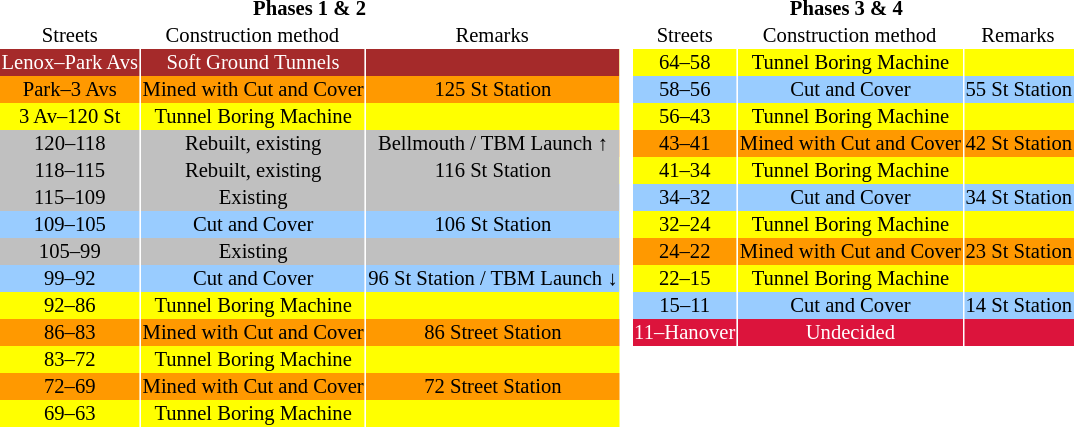<table cellspacing="0" style="text-align:center; font-size: 86%; vertical-align:bottom;">
<tr>
<td colspan=3><strong>Phases 1 & 2 </strong></td>
<td colspan=3><strong>Phases 3 & 4 </strong></td>
</tr>
<tr>
<td style="width:39.75; height:27.75;">Streets</td>
<td style="width:143.75;">Construction method</td>
<td style="width:143.75;">Remarks</td>
<td style="border-left:9px solid white; width:39.75;">Streets</td>
<td style="width:143.75;">Construction method</td>
<td style="width:143.75;">Remarks</td>
</tr>
<tr>
<td style="background:brown; color:white; height:12.75;">Lenox–Park Avs</td>
<td style="background:brown; color:white; border-left:1px solid white;">Soft Ground Tunnels</td>
<td style="background:brown; color:white; border-left:1px solid white;"></td>
<td style="background:yellow; border-left:9px solid white;">64–58</td>
<td style="background:yellow; border-left:1px solid white;">Tunnel Boring Machine</td>
<td style="background:yellow; border-left:1px solid white;"></td>
</tr>
<tr>
<td style="background:#f90; height:12.75;">Park–3 Avs</td>
<td style="background:#f90; border-left:1px solid white;">Mined with Cut and Cover</td>
<td style="background:#f90; border-left:1px solid white;">125 St Station</td>
<td style="background:#9cf; border-left:9px solid white;">58–56</td>
<td style="background:#9cf; border-left:1px solid white;">Cut and Cover</td>
<td style="background:#9cf; border-left:1px solid white;">55 St Station</td>
</tr>
<tr>
<td style="background:#ff0; height:12.75;">3 Av–120 St</td>
<td style="background:#ff0; border-left:1px solid white;">Tunnel Boring Machine</td>
<td style="background:#ff0; border-left:1px solid white;"></td>
<td style="background:yellow; border-left:9px solid white;">56–43</td>
<td style="background:yellow; border-left:1px solid white;">Tunnel Boring Machine</td>
<td style="background:yellow; border-left:1px solid white;"></td>
</tr>
<tr>
<td style="background:silver; height:12.75;">120–118</td>
<td style="background:silver; border-left:1px solid white;">Rebuilt, existing</td>
<td style="background:silver; border-left:1px solid white;">Bellmouth / TBM Launch ↑</td>
<td style="background:#f90; border-left:9px solid white;">43–41</td>
<td style="background:#f90; border-left:1px solid white;">Mined with Cut and Cover</td>
<td style="background:#f90; border-left:1px solid white;">42 St Station</td>
</tr>
<tr>
<td style="background:silver; height:12.75;">118–115</td>
<td style="background:silver; border-left:1px solid white;">Rebuilt, existing</td>
<td style="background:silver; border-left:1px solid white;">116 St Station</td>
<td style="background:yellow; border-left:9px solid white;">41–34</td>
<td style="background:yellow; border-left:1px solid white;">Tunnel Boring Machine</td>
<td style="background:yellow; border-left:1px solid white;"></td>
</tr>
<tr>
<td style="background:silver; height:12.75;">115–109</td>
<td style="background:silver; border-left:1px solid white;">Existing</td>
<td style="background:silver; border-left:1px solid white;"></td>
<td style="background:#9cf; border-left:9px solid white;">34–32</td>
<td style="background:#9cf; border-left:1px solid white;">Cut and Cover</td>
<td style="background:#9cf; border-left:1px solid white;">34 St Station</td>
</tr>
<tr>
<td style="background:#9cf; height:12.75;">109–105</td>
<td style="background:#9cf; border-left:1px solid white;">Cut and Cover</td>
<td style="background:#9cf; border-left:1px solid white;">106 St Station</td>
<td style="background:yellow; border-left:9px solid white;">32–24</td>
<td style="background:yellow; border-left:1px solid white;">Tunnel Boring Machine</td>
<td style="background:yellow; border-left:1px solid white;"></td>
</tr>
<tr>
<td style="background:silver; height:12.75;">105–99</td>
<td style="background:silver; border-left:1px solid white;">Existing</td>
<td style="background:silver; border-left:1px solid white;"></td>
<td style="background:#f90; border-left:9px solid white;">24–22</td>
<td style="background:#f90; border-left:1px solid white;">Mined with Cut and Cover</td>
<td style="background:#f90; border-left:1px solid white;">23 St Station</td>
</tr>
<tr>
<td style="background:#9cf; height:12.75;">99–92</td>
<td style="background:#9cf; border-left:1px solid white;">Cut and Cover</td>
<td style="background:#9cf; border-left:1px solid white;">96 St Station / TBM Launch ↓</td>
<td style="background:yellow; border-left:9px solid white;">22–15</td>
<td style="background:yellow; border-left:1px solid white;">Tunnel Boring Machine</td>
<td style="background:yellow; border-left:1px solid white;"></td>
</tr>
<tr>
<td style="background:yellow; height:12.75;">92–86</td>
<td style="background:yellow; border-left:1px solid white;">Tunnel Boring Machine</td>
<td style="background:yellow; border-left:1px solid white;"></td>
<td style="background:#9cf; border-left:9px solid white;">15–11</td>
<td style="background:#9cf; border-left:1px solid white;">Cut and Cover</td>
<td style="background:#9cf; border-left:1px solid white;">14 St Station</td>
</tr>
<tr>
<td style="background:#f90; height:12.75;">86–83</td>
<td style="background:#f90; border-left:1px solid white;">Mined with Cut and Cover</td>
<td style="background:#f90; border-left:1px solid white;">86 Street Station</td>
<td style="background:crimson; color:white; border-left:9px solid white;">11–Hanover</td>
<td style="background:crimson; color:white; border-left:1px solid white;">Undecided</td>
<td style="background:crimson; color:white; border-left:1px solid white;"></td>
</tr>
<tr>
<td style="background:yellow; height:12.75;">83–72</td>
<td style="background:yellow; border-left:1px solid white;">Tunnel Boring Machine</td>
<td style="background:yellow; border-left:1px solid white;"></td>
</tr>
<tr>
<td style="background:#f90; height:12.75;">72–69</td>
<td style="background:#f90; border-left:1px solid white;">Mined with Cut and Cover</td>
<td style="background:#f90; border-left:1px solid white;">72 Street Station</td>
</tr>
<tr>
<td style="background:yellow; height:12.75;">69–63</td>
<td style="background:yellow; border-left:1px solid white;">Tunnel Boring Machine</td>
<td style="background:yellow; border-left:1px solid white;"></td>
</tr>
</table>
